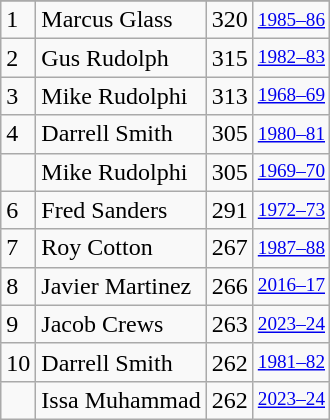<table class="wikitable">
<tr>
</tr>
<tr>
<td>1</td>
<td>Marcus Glass</td>
<td>320</td>
<td style="font-size:80%;"><a href='#'>1985–86</a></td>
</tr>
<tr>
<td>2</td>
<td>Gus Rudolph</td>
<td>315</td>
<td style="font-size:80%;"><a href='#'>1982–83</a></td>
</tr>
<tr>
<td>3</td>
<td>Mike Rudolphi</td>
<td>313</td>
<td style="font-size:80%;"><a href='#'>1968–69</a></td>
</tr>
<tr>
<td>4</td>
<td>Darrell Smith</td>
<td>305</td>
<td style="font-size:80%;"><a href='#'>1980–81</a></td>
</tr>
<tr>
<td></td>
<td>Mike Rudolphi</td>
<td>305</td>
<td style="font-size:80%;"><a href='#'>1969–70</a></td>
</tr>
<tr>
<td>6</td>
<td>Fred Sanders</td>
<td>291</td>
<td style="font-size:80%;"><a href='#'>1972–73</a></td>
</tr>
<tr>
<td>7</td>
<td>Roy Cotton</td>
<td>267</td>
<td style="font-size:80%;"><a href='#'>1987–88</a></td>
</tr>
<tr>
<td>8</td>
<td>Javier Martinez</td>
<td>266</td>
<td style="font-size:80%;"><a href='#'>2016–17</a></td>
</tr>
<tr>
<td>9</td>
<td>Jacob Crews</td>
<td>263</td>
<td style="font-size:80%;"><a href='#'>2023–24</a></td>
</tr>
<tr>
<td>10</td>
<td>Darrell Smith</td>
<td>262</td>
<td style="font-size:80%;"><a href='#'>1981–82</a></td>
</tr>
<tr>
<td></td>
<td>Issa Muhammad</td>
<td>262</td>
<td style="font-size:80%;"><a href='#'>2023–24</a></td>
</tr>
</table>
